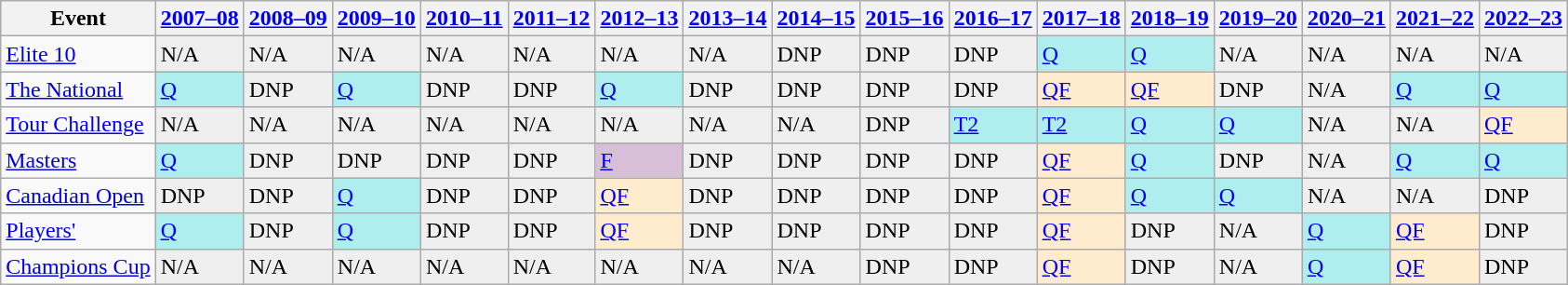<table class="wikitable">
<tr>
<th>Event</th>
<th><a href='#'>2007–08</a></th>
<th><a href='#'>2008–09</a></th>
<th><a href='#'>2009–10</a></th>
<th><a href='#'>2010–11</a></th>
<th><a href='#'>2011–12</a></th>
<th><a href='#'>2012–13</a></th>
<th><a href='#'>2013–14</a></th>
<th><a href='#'>2014–15</a></th>
<th><a href='#'>2015–16</a></th>
<th><a href='#'>2016–17</a></th>
<th><a href='#'>2017–18</a></th>
<th><a href='#'>2018–19</a></th>
<th><a href='#'>2019–20</a></th>
<th><a href='#'>2020–21</a></th>
<th><a href='#'>2021–22</a></th>
<th><a href='#'>2022–23</a></th>
</tr>
<tr>
<td><a href='#'>Elite 10</a></td>
<td style="background:#EFEFEF;">N/A</td>
<td style="background:#EFEFEF;">N/A</td>
<td style="background:#EFEFEF;">N/A</td>
<td style="background:#EFEFEF;">N/A</td>
<td style="background:#EFEFEF;">N/A</td>
<td style="background:#EFEFEF;">N/A</td>
<td style="background:#EFEFEF;">N/A</td>
<td style="background:#EFEFEF;">DNP</td>
<td style="background:#EFEFEF;">DNP</td>
<td style="background:#EFEFEF;">DNP</td>
<td style="background:#afeeee;"><a href='#'>Q</a></td>
<td style="background:#afeeee;"><a href='#'>Q</a></td>
<td style="background:#EFEFEF;">N/A</td>
<td style="background:#EFEFEF;">N/A</td>
<td style="background:#EFEFEF;">N/A</td>
<td style="background:#EFEFEF;">N/A</td>
</tr>
<tr>
<td><a href='#'>The National</a></td>
<td style="background:#afeeee;"><a href='#'>Q</a></td>
<td style="background:#EFEFEF;">DNP</td>
<td style="background:#afeeee;"><a href='#'>Q</a></td>
<td style="background:#EFEFEF;">DNP</td>
<td style="background:#EFEFEF;">DNP</td>
<td style="background:#afeeee;"><a href='#'>Q</a></td>
<td style="background:#EFEFEF;">DNP</td>
<td style="background:#EFEFEF;">DNP</td>
<td style="background:#EFEFEF;">DNP</td>
<td style="background:#EFEFEF;">DNP</td>
<td style="background:#ffebcd;"><a href='#'>QF</a></td>
<td style="background:#ffebcd;"><a href='#'>QF</a></td>
<td style="background:#EFEFEF;">DNP</td>
<td style="background:#EFEFEF;">N/A</td>
<td style="background:#afeeee;"><a href='#'>Q</a></td>
<td style="background:#afeeee;"><a href='#'>Q</a></td>
</tr>
<tr>
<td><a href='#'>Tour Challenge</a></td>
<td style="background:#EFEFEF;">N/A</td>
<td style="background:#EFEFEF;">N/A</td>
<td style="background:#EFEFEF;">N/A</td>
<td style="background:#EFEFEF;">N/A</td>
<td style="background:#EFEFEF;">N/A</td>
<td style="background:#EFEFEF;">N/A</td>
<td style="background:#EFEFEF;">N/A</td>
<td style="background:#EFEFEF;">N/A</td>
<td style="background:#EFEFEF;">DNP</td>
<td style="background:#afeeee;"><a href='#'>T2</a></td>
<td style="background:#afeeee;"><a href='#'>T2</a></td>
<td style="background:#afeeee;"><a href='#'>Q</a></td>
<td style="background:#afeeee;"><a href='#'>Q</a></td>
<td style="background:#EFEFEF;">N/A</td>
<td style="background:#EFEFEF;">N/A</td>
<td style="background:#ffebcd;"><a href='#'>QF</a></td>
</tr>
<tr>
<td><a href='#'>Masters</a></td>
<td style="background:#afeeee;"><a href='#'>Q</a></td>
<td style="background:#EFEFEF;">DNP</td>
<td style="background:#EFEFEF;">DNP</td>
<td style="background:#EFEFEF;">DNP</td>
<td style="background:#EFEFEF;">DNP</td>
<td style="background:thistle;"><a href='#'>F</a></td>
<td style="background:#EFEFEF;">DNP</td>
<td style="background:#EFEFEF;">DNP</td>
<td style="background:#EFEFEF;">DNP</td>
<td style="background:#EFEFEF;">DNP</td>
<td style="background:#ffebcd;"><a href='#'>QF</a></td>
<td style="background:#afeeee;"><a href='#'>Q</a></td>
<td style="background:#EFEFEF;">DNP</td>
<td style="background:#EFEFEF;">N/A</td>
<td style="background:#afeeee;"><a href='#'>Q</a></td>
<td style="background:#afeeee;"><a href='#'>Q</a></td>
</tr>
<tr>
<td><a href='#'>Canadian Open</a></td>
<td style="background:#EFEFEF;">DNP</td>
<td style="background:#EFEFEF;">DNP</td>
<td style="background:#afeeee;"><a href='#'>Q</a></td>
<td style="background:#EFEFEF;">DNP</td>
<td style="background:#EFEFEF;">DNP</td>
<td style="background:#ffebcd;"><a href='#'>QF</a></td>
<td style="background:#EFEFEF;">DNP</td>
<td style="background:#EFEFEF;">DNP</td>
<td style="background:#EFEFEF;">DNP</td>
<td style="background:#EFEFEF;">DNP</td>
<td style="background:#ffebcd;"><a href='#'>QF</a></td>
<td style="background:#afeeee;"><a href='#'>Q</a></td>
<td style="background:#afeeee;"><a href='#'>Q</a></td>
<td style="background:#EFEFEF;">N/A</td>
<td style="background:#EFEFEF;">N/A</td>
<td style="background:#EFEFEF;">DNP</td>
</tr>
<tr>
<td><a href='#'>Players'</a></td>
<td style="background:#afeeee;"><a href='#'>Q</a></td>
<td style="background:#EFEFEF;">DNP</td>
<td style="background:#afeeee;"><a href='#'>Q</a></td>
<td style="background:#EFEFEF;">DNP</td>
<td style="background:#EFEFEF;">DNP</td>
<td style="background:#ffebcd;"><a href='#'>QF</a></td>
<td style="background:#EFEFEF;">DNP</td>
<td style="background:#EFEFEF;">DNP</td>
<td style="background:#EFEFEF;">DNP</td>
<td style="background:#EFEFEF;">DNP</td>
<td style="background:#ffebcd;"><a href='#'>QF</a></td>
<td style="background:#EFEFEF;">DNP</td>
<td style="background:#EFEFEF;">N/A</td>
<td style="background:#afeeee;"><a href='#'>Q</a></td>
<td style="background:#ffebcd;"><a href='#'>QF</a></td>
<td style="background:#EFEFEF;">DNP</td>
</tr>
<tr>
<td><a href='#'>Champions Cup</a></td>
<td style="background:#EFEFEF;">N/A</td>
<td style="background:#EFEFEF;">N/A</td>
<td style="background:#EFEFEF;">N/A</td>
<td style="background:#EFEFEF;">N/A</td>
<td style="background:#EFEFEF;">N/A</td>
<td style="background:#EFEFEF;">N/A</td>
<td style="background:#EFEFEF;">N/A</td>
<td style="background:#EFEFEF;">N/A</td>
<td style="background:#EFEFEF;">DNP</td>
<td style="background:#EFEFEF;">DNP</td>
<td style="background:#ffebcd;"><a href='#'>QF</a></td>
<td style="background:#EFEFEF;">DNP</td>
<td style="background:#EFEFEF;">N/A</td>
<td style="background:#afeeee;"><a href='#'>Q</a></td>
<td style="background:#ffebcd;"><a href='#'>QF</a></td>
<td style="background:#EFEFEF;">DNP</td>
</tr>
</table>
